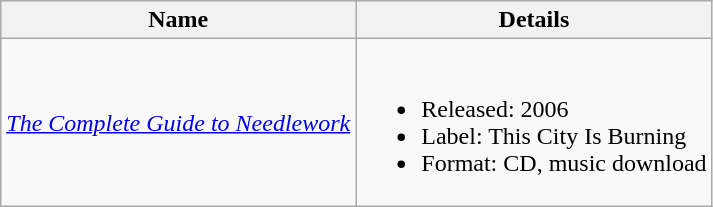<table class="wikitable">
<tr>
<th>Name</th>
<th>Details</th>
</tr>
<tr>
<td><em><a href='#'>The Complete Guide to Needlework</a></em></td>
<td><br><ul><li>Released: 2006</li><li>Label: This City Is Burning</li><li>Format: CD, music download</li></ul></td>
</tr>
</table>
